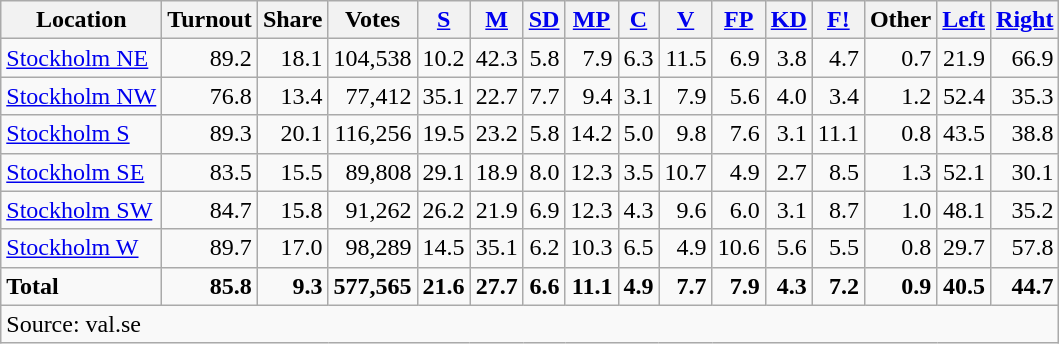<table class="wikitable sortable" style=text-align:right>
<tr>
<th>Location</th>
<th>Turnout</th>
<th>Share</th>
<th>Votes</th>
<th><a href='#'>S</a></th>
<th><a href='#'>M</a></th>
<th><a href='#'>SD</a></th>
<th><a href='#'>MP</a></th>
<th><a href='#'>C</a></th>
<th><a href='#'>V</a></th>
<th><a href='#'>FP</a></th>
<th><a href='#'>KD</a></th>
<th><a href='#'>F!</a></th>
<th>Other</th>
<th><a href='#'>Left</a></th>
<th><a href='#'>Right</a></th>
</tr>
<tr>
<td align=left><a href='#'>Stockholm NE</a></td>
<td>89.2</td>
<td>18.1</td>
<td>104,538</td>
<td>10.2</td>
<td>42.3</td>
<td>5.8</td>
<td>7.9</td>
<td>6.3</td>
<td>11.5</td>
<td>6.9</td>
<td>3.8</td>
<td>4.7</td>
<td>0.7</td>
<td>21.9</td>
<td>66.9</td>
</tr>
<tr>
<td align=left><a href='#'>Stockholm NW</a></td>
<td>76.8</td>
<td>13.4</td>
<td>77,412</td>
<td>35.1</td>
<td>22.7</td>
<td>7.7</td>
<td>9.4</td>
<td>3.1</td>
<td>7.9</td>
<td>5.6</td>
<td>4.0</td>
<td>3.4</td>
<td>1.2</td>
<td>52.4</td>
<td>35.3</td>
</tr>
<tr>
<td align=left><a href='#'>Stockholm S</a></td>
<td>89.3</td>
<td>20.1</td>
<td>116,256</td>
<td>19.5</td>
<td>23.2</td>
<td>5.8</td>
<td>14.2</td>
<td>5.0</td>
<td>9.8</td>
<td>7.6</td>
<td>3.1</td>
<td>11.1</td>
<td>0.8</td>
<td>43.5</td>
<td>38.8</td>
</tr>
<tr>
<td align=left><a href='#'>Stockholm SE</a></td>
<td>83.5</td>
<td>15.5</td>
<td>89,808</td>
<td>29.1</td>
<td>18.9</td>
<td>8.0</td>
<td>12.3</td>
<td>3.5</td>
<td>10.7</td>
<td>4.9</td>
<td>2.7</td>
<td>8.5</td>
<td>1.3</td>
<td>52.1</td>
<td>30.1</td>
</tr>
<tr>
<td align=left><a href='#'>Stockholm SW</a></td>
<td>84.7</td>
<td>15.8</td>
<td>91,262</td>
<td>26.2</td>
<td>21.9</td>
<td>6.9</td>
<td>12.3</td>
<td>4.3</td>
<td>9.6</td>
<td>6.0</td>
<td>3.1</td>
<td>8.7</td>
<td>1.0</td>
<td>48.1</td>
<td>35.2</td>
</tr>
<tr>
<td align=left><a href='#'>Stockholm W</a></td>
<td>89.7</td>
<td>17.0</td>
<td>98,289</td>
<td>14.5</td>
<td>35.1</td>
<td>6.2</td>
<td>10.3</td>
<td>6.5</td>
<td>4.9</td>
<td>10.6</td>
<td>5.6</td>
<td>5.5</td>
<td>0.8</td>
<td>29.7</td>
<td>57.8</td>
</tr>
<tr>
<td align=left><strong>Total</strong></td>
<td><strong>85.8</strong></td>
<td><strong>9.3</strong></td>
<td><strong>577,565</strong></td>
<td><strong>21.6</strong></td>
<td><strong>27.7</strong></td>
<td><strong>6.6</strong></td>
<td><strong>11.1</strong></td>
<td><strong>4.9</strong></td>
<td><strong>7.7</strong></td>
<td><strong>7.9</strong></td>
<td><strong>4.3</strong></td>
<td><strong>7.2</strong></td>
<td><strong>0.9</strong></td>
<td><strong>40.5</strong></td>
<td><strong>44.7</strong></td>
</tr>
<tr>
<td align=left colspan=16>Source: val.se </td>
</tr>
</table>
